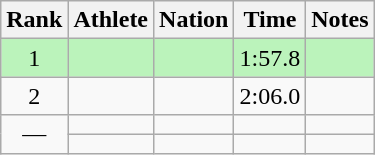<table class="wikitable sortable" style="text-align:center">
<tr>
<th>Rank</th>
<th>Athlete</th>
<th>Nation</th>
<th>Time</th>
<th>Notes</th>
</tr>
<tr bgcolor=bbf3bb>
<td>1</td>
<td align=left></td>
<td align=left></td>
<td>1:57.8</td>
<td></td>
</tr>
<tr>
<td>2</td>
<td align=left></td>
<td align=left></td>
<td>2:06.0</td>
<td></td>
</tr>
<tr>
<td rowspan=2 data-sort-value=3>—</td>
<td align=left></td>
<td align=left></td>
<td></td>
<td></td>
</tr>
<tr>
<td align=left></td>
<td align=left></td>
<td></td>
<td></td>
</tr>
</table>
